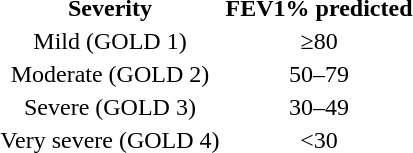<table class=wikitable" style = "float: right; margin-left:15px; text-align:center">
<tr>
<th>Severity</th>
<th>FEV1% predicted</th>
</tr>
<tr>
<td>Mild (GOLD 1)</td>
<td>≥80</td>
</tr>
<tr>
<td>Moderate (GOLD 2)</td>
<td>50–79</td>
</tr>
<tr>
<td>Severe (GOLD 3)</td>
<td>30–49</td>
</tr>
<tr>
<td>Very severe (GOLD 4)</td>
<td><30</td>
</tr>
</table>
